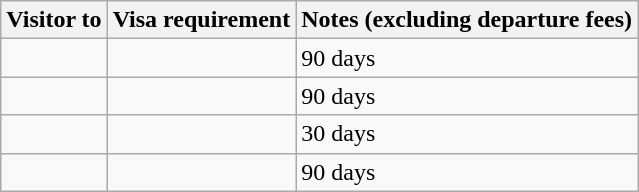<table class="wikitable" style="text-align: left; table-layout: fixed; ">
<tr>
<th>Visitor to</th>
<th>Visa requirement</th>
<th>Notes (excluding departure fees)</th>
</tr>
<tr>
<td></td>
<td></td>
<td>90 days</td>
</tr>
<tr>
<td></td>
<td></td>
<td>90 days</td>
</tr>
<tr>
<td></td>
<td></td>
<td>30 days</td>
</tr>
<tr>
<td></td>
<td></td>
<td>90 days</td>
</tr>
</table>
